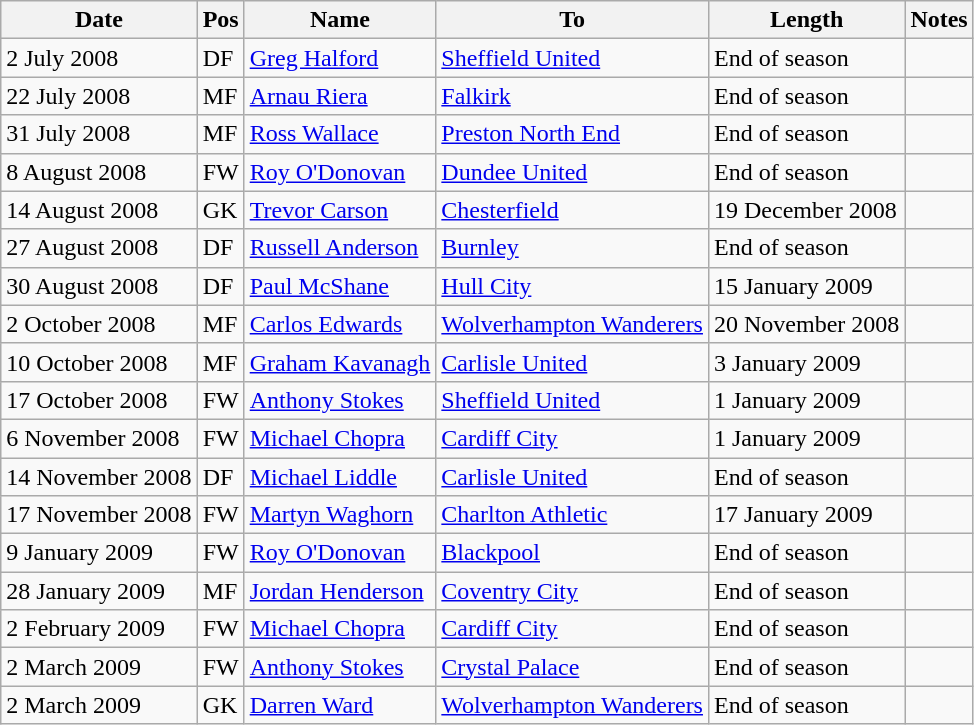<table class="wikitable">
<tr>
<th>Date</th>
<th>Pos</th>
<th>Name</th>
<th>To</th>
<th>Length</th>
<th>Notes</th>
</tr>
<tr>
<td>2 July 2008</td>
<td>DF</td>
<td><a href='#'>Greg Halford</a></td>
<td><a href='#'>Sheffield United</a></td>
<td>End of season</td>
<td></td>
</tr>
<tr>
<td>22 July 2008</td>
<td>MF</td>
<td><a href='#'>Arnau Riera</a></td>
<td><a href='#'>Falkirk</a></td>
<td>End of season</td>
<td></td>
</tr>
<tr>
<td>31 July 2008</td>
<td>MF</td>
<td><a href='#'>Ross Wallace</a></td>
<td><a href='#'>Preston North End</a></td>
<td>End of season</td>
<td></td>
</tr>
<tr>
<td>8 August 2008</td>
<td>FW</td>
<td><a href='#'>Roy O'Donovan</a></td>
<td><a href='#'>Dundee United</a></td>
<td>End of season</td>
<td></td>
</tr>
<tr>
<td>14 August 2008</td>
<td>GK</td>
<td><a href='#'>Trevor Carson</a></td>
<td><a href='#'>Chesterfield</a></td>
<td>19 December 2008</td>
<td></td>
</tr>
<tr>
<td>27 August 2008</td>
<td>DF</td>
<td><a href='#'>Russell Anderson</a></td>
<td><a href='#'>Burnley</a></td>
<td>End of season</td>
<td></td>
</tr>
<tr>
<td>30 August 2008</td>
<td>DF</td>
<td><a href='#'>Paul McShane</a></td>
<td><a href='#'>Hull City</a></td>
<td>15 January 2009</td>
<td></td>
</tr>
<tr>
<td>2 October 2008</td>
<td>MF</td>
<td><a href='#'>Carlos Edwards</a></td>
<td><a href='#'>Wolverhampton Wanderers</a></td>
<td>20 November 2008</td>
<td></td>
</tr>
<tr>
<td>10 October 2008</td>
<td>MF</td>
<td><a href='#'>Graham Kavanagh</a></td>
<td><a href='#'>Carlisle United</a></td>
<td>3 January 2009</td>
<td></td>
</tr>
<tr>
<td>17 October 2008</td>
<td>FW</td>
<td><a href='#'>Anthony Stokes</a></td>
<td><a href='#'>Sheffield United</a></td>
<td>1 January 2009</td>
<td></td>
</tr>
<tr>
<td>6 November 2008</td>
<td>FW</td>
<td><a href='#'>Michael Chopra</a></td>
<td><a href='#'>Cardiff City</a></td>
<td>1 January 2009</td>
<td></td>
</tr>
<tr>
<td>14 November 2008</td>
<td>DF</td>
<td><a href='#'>Michael Liddle</a></td>
<td><a href='#'>Carlisle United</a></td>
<td>End of season</td>
<td></td>
</tr>
<tr>
<td>17 November 2008</td>
<td>FW</td>
<td><a href='#'>Martyn Waghorn</a></td>
<td><a href='#'>Charlton Athletic</a></td>
<td>17 January 2009</td>
<td></td>
</tr>
<tr>
<td>9 January 2009</td>
<td>FW</td>
<td><a href='#'>Roy O'Donovan</a></td>
<td><a href='#'>Blackpool</a></td>
<td>End of season</td>
<td></td>
</tr>
<tr>
<td>28 January 2009</td>
<td>MF</td>
<td><a href='#'>Jordan Henderson</a></td>
<td><a href='#'>Coventry City</a></td>
<td>End of season</td>
<td></td>
</tr>
<tr>
<td>2 February 2009</td>
<td>FW</td>
<td><a href='#'>Michael Chopra</a></td>
<td><a href='#'>Cardiff City</a></td>
<td>End of season</td>
<td></td>
</tr>
<tr>
<td>2 March 2009</td>
<td>FW</td>
<td><a href='#'>Anthony Stokes</a></td>
<td><a href='#'>Crystal Palace</a></td>
<td>End of season</td>
<td></td>
</tr>
<tr>
<td>2 March 2009</td>
<td>GK</td>
<td><a href='#'>Darren Ward</a></td>
<td><a href='#'>Wolverhampton Wanderers</a></td>
<td>End of season</td>
<td></td>
</tr>
</table>
